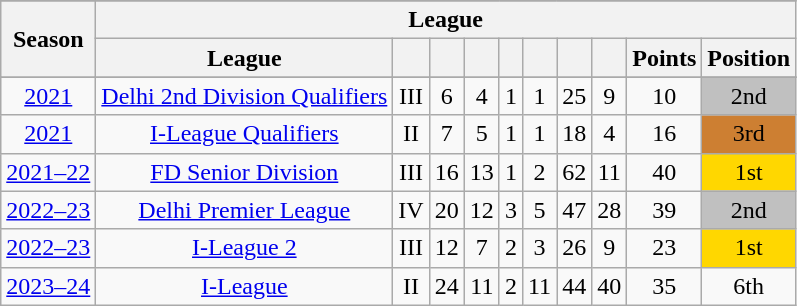<table class="wikitable sortable" style="text-align: center">
<tr>
</tr>
<tr>
<th scope="col" rowspan="2">Season</th>
<th colspan=10 class="unsortable">League</th>
</tr>
<tr>
<th>League</th>
<th></th>
<th></th>
<th></th>
<th></th>
<th></th>
<th></th>
<th></th>
<th>Points</th>
<th>Position</th>
</tr>
<tr>
</tr>
<tr>
<td><a href='#'>2021</a></td>
<td><a href='#'>Delhi 2nd Division Qualifiers</a></td>
<td>III</td>
<td>6</td>
<td>4</td>
<td>1</td>
<td>1</td>
<td>25</td>
<td>9</td>
<td>10</td>
<td bgcolor="silver">2nd</td>
</tr>
<tr>
<td><a href='#'>2021</a></td>
<td><a href='#'>I-League Qualifiers</a></td>
<td>II</td>
<td>7</td>
<td>5</td>
<td>1</td>
<td>1</td>
<td>18</td>
<td>4</td>
<td>16</td>
<td bgcolor="#CD7F32">3rd</td>
</tr>
<tr>
<td><a href='#'>2021–22</a></td>
<td><a href='#'>FD Senior Division</a></td>
<td>III</td>
<td>16</td>
<td>13</td>
<td>1</td>
<td>2</td>
<td>62</td>
<td>11</td>
<td>40</td>
<td bgcolor="gold">1st</td>
</tr>
<tr>
<td><a href='#'>2022–23</a></td>
<td><a href='#'>Delhi Premier League</a></td>
<td>IV</td>
<td>20</td>
<td>12</td>
<td>3</td>
<td>5</td>
<td>47</td>
<td>28</td>
<td>39</td>
<td bgcolor="silver">2nd</td>
</tr>
<tr>
<td><a href='#'>2022–23</a></td>
<td><a href='#'>I-League 2</a></td>
<td>III</td>
<td>12</td>
<td>7</td>
<td>2</td>
<td>3</td>
<td>26</td>
<td>9</td>
<td>23</td>
<td bgcolor="gold">1st</td>
</tr>
<tr>
<td><a href='#'>2023–24</a></td>
<td><a href='#'>I-League</a></td>
<td>II</td>
<td>24</td>
<td>11</td>
<td>2</td>
<td>11</td>
<td>44</td>
<td>40</td>
<td>35</td>
<td>6th</td>
</tr>
</table>
